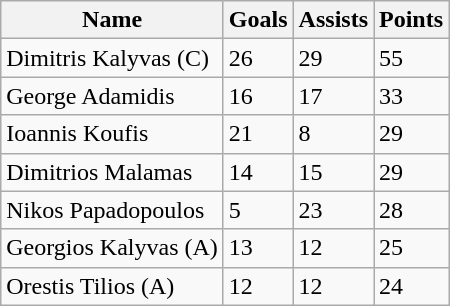<table class="wikitable">
<tr>
<th>Name</th>
<th>Goals</th>
<th>Assists</th>
<th>Points</th>
</tr>
<tr>
<td>Dimitris Kalyvas (C)</td>
<td>26</td>
<td>29</td>
<td>55</td>
</tr>
<tr>
<td>George Adamidis</td>
<td>16</td>
<td>17</td>
<td>33</td>
</tr>
<tr>
<td>Ioannis Koufis</td>
<td>21</td>
<td>8</td>
<td>29</td>
</tr>
<tr>
<td>Dimitrios Malamas</td>
<td>14</td>
<td>15</td>
<td>29</td>
</tr>
<tr>
<td>Nikos Papadopoulos</td>
<td>5</td>
<td>23</td>
<td>28</td>
</tr>
<tr>
<td>Georgios Kalyvas (A)</td>
<td>13</td>
<td>12</td>
<td>25</td>
</tr>
<tr>
<td>Orestis Tilios (A)</td>
<td>12</td>
<td>12</td>
<td>24</td>
</tr>
</table>
